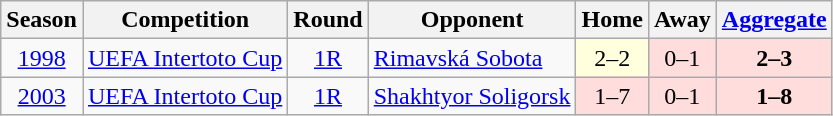<table class="wikitable" style="font-size:100%; text-align: center;">
<tr>
<th>Season</th>
<th>Competition</th>
<th>Round</th>
<th>Opponent</th>
<th>Home</th>
<th>Away</th>
<th><a href='#'>Aggregate</a></th>
</tr>
<tr>
<td><a href='#'>1998</a></td>
<td><a href='#'>UEFA Intertoto Cup</a></td>
<td><a href='#'>1R</a></td>
<td align="left"> <a href='#'>Rimavská Sobota</a></td>
<td bgcolor="#ffffdd" style="text-align:center;">2–2</td>
<td bgcolor="#ffdddd" style="text-align:center;">0–1</td>
<td bgcolor="#ffdddd" style="text-align:center;"><strong>2–3</strong></td>
</tr>
<tr>
<td><a href='#'>2003</a></td>
<td><a href='#'>UEFA Intertoto Cup</a></td>
<td><a href='#'>1R</a></td>
<td align="left"> <a href='#'>Shakhtyor Soligorsk</a></td>
<td bgcolor="#ffdddd" style="text-align:center;">1–7</td>
<td bgcolor="#ffdddd" style="text-align:center;">0–1</td>
<td bgcolor="#ffdddd" style="text-align:center;"><strong>1–8</strong></td>
</tr>
</table>
